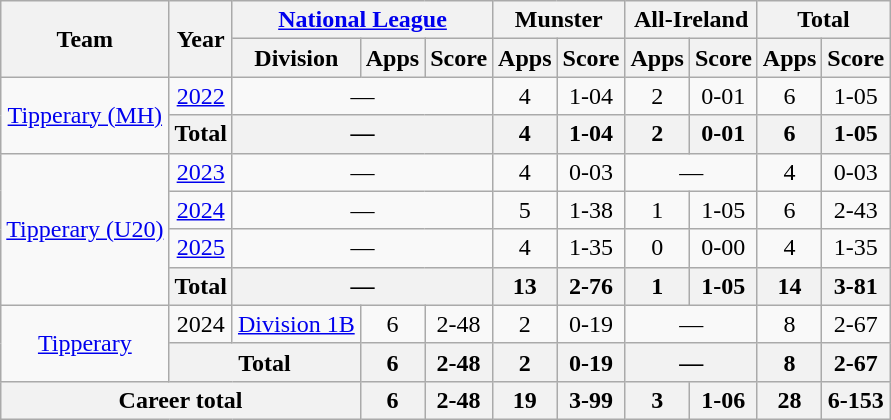<table class="wikitable" style="text-align:center">
<tr>
<th rowspan="2">Team</th>
<th rowspan="2">Year</th>
<th colspan="3"><a href='#'>National League</a></th>
<th colspan="2">Munster</th>
<th colspan="2">All-Ireland</th>
<th colspan="2">Total</th>
</tr>
<tr>
<th>Division</th>
<th>Apps</th>
<th>Score</th>
<th>Apps</th>
<th>Score</th>
<th>Apps</th>
<th>Score</th>
<th>Apps</th>
<th>Score</th>
</tr>
<tr>
<td rowspan="2"><a href='#'>Tipperary (MH)</a></td>
<td><a href='#'>2022</a></td>
<td colspan=3>—</td>
<td>4</td>
<td>1-04</td>
<td>2</td>
<td>0-01</td>
<td>6</td>
<td>1-05</td>
</tr>
<tr>
<th>Total</th>
<th colspan=3>—</th>
<th>4</th>
<th>1-04</th>
<th>2</th>
<th>0-01</th>
<th>6</th>
<th>1-05</th>
</tr>
<tr>
<td rowspan="4"><a href='#'>Tipperary (U20)</a></td>
<td><a href='#'>2023</a></td>
<td colspan=3>—</td>
<td>4</td>
<td>0-03</td>
<td colspan=2>—</td>
<td>4</td>
<td>0-03</td>
</tr>
<tr>
<td><a href='#'>2024</a></td>
<td colspan=3>—</td>
<td>5</td>
<td>1-38</td>
<td>1</td>
<td>1-05</td>
<td>6</td>
<td>2-43</td>
</tr>
<tr>
<td><a href='#'>2025</a></td>
<td colspan=3>—</td>
<td>4</td>
<td>1-35</td>
<td>0</td>
<td>0-00</td>
<td>4</td>
<td>1-35</td>
</tr>
<tr>
<th>Total</th>
<th colspan=3>—</th>
<th>13</th>
<th>2-76</th>
<th>1</th>
<th>1-05</th>
<th>14</th>
<th>3-81</th>
</tr>
<tr>
<td rowspan="2"><a href='#'>Tipperary</a></td>
<td>2024</td>
<td rowspan="1"><a href='#'>Division 1B</a></td>
<td>6</td>
<td>2-48</td>
<td>2</td>
<td>0-19</td>
<td colspan="2">—</td>
<td>8</td>
<td>2-67</td>
</tr>
<tr>
<th colspan="2">Total</th>
<th>6</th>
<th>2-48</th>
<th>2</th>
<th>0-19</th>
<th colspan="2">—</th>
<th>8</th>
<th>2-67</th>
</tr>
<tr>
<th colspan="3">Career total</th>
<th>6</th>
<th>2-48</th>
<th>19</th>
<th>3-99</th>
<th>3</th>
<th>1-06</th>
<th>28</th>
<th>6-153</th>
</tr>
</table>
